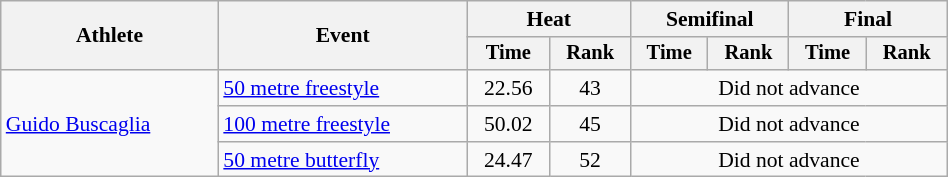<table class="wikitable" style="text-align:center; font-size:90%; width:50%;">
<tr>
<th rowspan="2">Athlete</th>
<th rowspan="2">Event</th>
<th colspan="2">Heat</th>
<th colspan="2">Semifinal</th>
<th colspan="2">Final</th>
</tr>
<tr style="font-size:95%">
<th>Time</th>
<th>Rank</th>
<th>Time</th>
<th>Rank</th>
<th>Time</th>
<th>Rank</th>
</tr>
<tr align=center>
<td align=left rowspan="3"><a href='#'>Guido Buscaglia</a></td>
<td align=left><a href='#'>50 metre freestyle</a></td>
<td>22.56</td>
<td>43</td>
<td colspan=4>Did not advance</td>
</tr>
<tr align=center>
<td align=left><a href='#'>100 metre freestyle</a></td>
<td>50.02</td>
<td>45</td>
<td colspan=4>Did not advance</td>
</tr>
<tr align=center>
<td align=left><a href='#'>50 metre butterfly</a></td>
<td>24.47</td>
<td>52</td>
<td colspan=4>Did not advance</td>
</tr>
</table>
